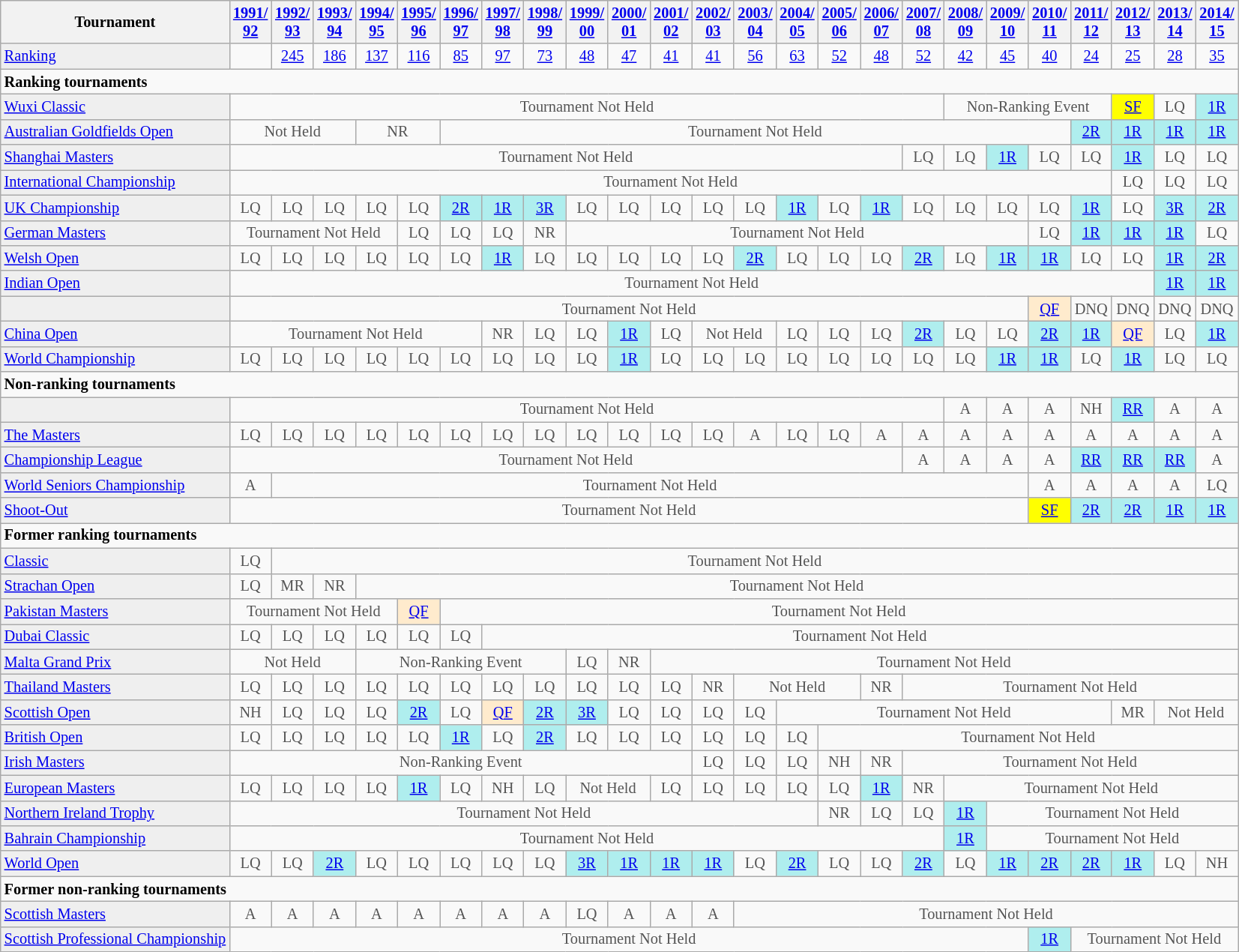<table class="wikitable" style="font-size:85%">
<tr>
<th>Tournament</th>
<th><a href='#'>1991/<br>92</a></th>
<th><a href='#'>1992/<br>93</a></th>
<th><a href='#'>1993/<br>94</a></th>
<th><a href='#'>1994/<br>95</a></th>
<th><a href='#'>1995/<br>96</a></th>
<th><a href='#'>1996/<br>97</a></th>
<th><a href='#'>1997/<br>98</a></th>
<th><a href='#'>1998/<br>99</a></th>
<th><a href='#'>1999/<br>00</a></th>
<th><a href='#'>2000/<br>01</a></th>
<th><a href='#'>2001/<br>02</a></th>
<th><a href='#'>2002/<br>03</a></th>
<th><a href='#'>2003/<br>04</a></th>
<th><a href='#'>2004/<br>05</a></th>
<th><a href='#'>2005/<br>06</a></th>
<th><a href='#'>2006/<br>07</a></th>
<th><a href='#'>2007/<br>08</a></th>
<th><a href='#'>2008/<br>09</a></th>
<th><a href='#'>2009/<br>10</a></th>
<th><a href='#'>2010/<br>11</a></th>
<th><a href='#'>2011/<br>12</a></th>
<th><a href='#'>2012/<br>13</a></th>
<th><a href='#'>2013/<br>14</a></th>
<th><a href='#'>2014/<br>15</a></th>
</tr>
<tr>
<td style="background:#EFEFEF;"><a href='#'>Ranking</a></td>
<td style="text-align:center;"></td>
<td style="text-align:center;"><a href='#'>245</a></td>
<td style="text-align:center;"><a href='#'>186</a></td>
<td style="text-align:center;"><a href='#'>137</a></td>
<td style="text-align:center;"><a href='#'>116</a></td>
<td style="text-align:center;"><a href='#'>85</a></td>
<td style="text-align:center;"><a href='#'>97</a></td>
<td style="text-align:center;"><a href='#'>73</a></td>
<td style="text-align:center;"><a href='#'>48</a></td>
<td style="text-align:center;"><a href='#'>47</a></td>
<td style="text-align:center;"><a href='#'>41</a></td>
<td style="text-align:center;"><a href='#'>41</a></td>
<td style="text-align:center;"><a href='#'>56</a></td>
<td style="text-align:center;"><a href='#'>63</a></td>
<td style="text-align:center;"><a href='#'>52</a></td>
<td style="text-align:center;"><a href='#'>48</a></td>
<td style="text-align:center;"><a href='#'>52</a></td>
<td style="text-align:center;"><a href='#'>42</a></td>
<td style="text-align:center;"><a href='#'>45</a></td>
<td style="text-align:center;"><a href='#'>40</a></td>
<td style="text-align:center;"><a href='#'>24</a></td>
<td style="text-align:center;"><a href='#'>25</a></td>
<td style="text-align:center;"><a href='#'>28</a></td>
<td style="text-align:center;"><a href='#'>35</a></td>
</tr>
<tr>
<td colspan="30"><strong>Ranking tournaments</strong></td>
</tr>
<tr>
<td style="background:#EFEFEF;"><a href='#'>Wuxi Classic</a></td>
<td colspan="17" style="text-align:center; color:#555555;">Tournament Not Held</td>
<td colspan="4" style="text-align:center; color:#555555;">Non-Ranking Event</td>
<td style="text-align:center; background:yellow;"><a href='#'>SF</a></td>
<td style="text-align:center; color:#555555;">LQ</td>
<td style="text-align:center; background:#afeeee;"><a href='#'>1R</a></td>
</tr>
<tr>
<td style="background:#EFEFEF;"><a href='#'>Australian Goldfields Open</a></td>
<td colspan="3" style="text-align:center; color:#555555;">Not Held</td>
<td colspan="2" style="text-align:center; color:#555555;">NR</td>
<td colspan="15" style="text-align:center; color:#555555;">Tournament Not Held</td>
<td style="text-align:center; background:#afeeee;"><a href='#'>2R</a></td>
<td style="text-align:center; background:#afeeee;"><a href='#'>1R</a></td>
<td style="text-align:center; background:#afeeee;"><a href='#'>1R</a></td>
<td style="text-align:center; background:#afeeee;"><a href='#'>1R</a></td>
</tr>
<tr>
<td style="background:#EFEFEF;"><a href='#'>Shanghai Masters</a></td>
<td colspan="16" style="text-align:center; color:#555555;">Tournament Not Held</td>
<td style="text-align:center; color:#555555;">LQ</td>
<td style="text-align:center; color:#555555;">LQ</td>
<td style="text-align:center; background:#afeeee;"><a href='#'>1R</a></td>
<td style="text-align:center; color:#555555;">LQ</td>
<td style="text-align:center; color:#555555;">LQ</td>
<td style="text-align:center; background:#afeeee;"><a href='#'>1R</a></td>
<td style="text-align:center; color:#555555;">LQ</td>
<td style="text-align:center; color:#555555;">LQ</td>
</tr>
<tr>
<td style="background:#EFEFEF;"><a href='#'>International Championship</a></td>
<td colspan="21" style="text-align:center; color:#555555;">Tournament Not Held</td>
<td style="text-align:center; color:#555555;">LQ</td>
<td style="text-align:center; color:#555555;">LQ</td>
<td style="text-align:center; color:#555555;">LQ</td>
</tr>
<tr>
<td style="background:#EFEFEF;"><a href='#'>UK Championship</a></td>
<td style="text-align:center; color:#555555;">LQ</td>
<td style="text-align:center; color:#555555;">LQ</td>
<td style="text-align:center; color:#555555;">LQ</td>
<td style="text-align:center; color:#555555;">LQ</td>
<td style="text-align:center; color:#555555;">LQ</td>
<td style="text-align:center; background:#afeeee;"><a href='#'>2R</a></td>
<td style="text-align:center; background:#afeeee;"><a href='#'>1R</a></td>
<td style="text-align:center; background:#afeeee;"><a href='#'>3R</a></td>
<td style="text-align:center; color:#555555;">LQ</td>
<td style="text-align:center; color:#555555;">LQ</td>
<td style="text-align:center; color:#555555;">LQ</td>
<td style="text-align:center; color:#555555;">LQ</td>
<td style="text-align:center; color:#555555;">LQ</td>
<td style="text-align:center; background:#afeeee;"><a href='#'>1R</a></td>
<td style="text-align:center; color:#555555;">LQ</td>
<td style="text-align:center; background:#afeeee;"><a href='#'>1R</a></td>
<td style="text-align:center; color:#555555;">LQ</td>
<td style="text-align:center; color:#555555;">LQ</td>
<td style="text-align:center; color:#555555;">LQ</td>
<td style="text-align:center; color:#555555;">LQ</td>
<td style="text-align:center; background:#afeeee;"><a href='#'>1R</a></td>
<td style="text-align:center; color:#555555;">LQ</td>
<td style="text-align:center; background:#afeeee;"><a href='#'>3R</a></td>
<td style="text-align:center; background:#afeeee;"><a href='#'>2R</a></td>
</tr>
<tr>
<td style="background:#EFEFEF;"><a href='#'>German Masters</a></td>
<td colspan="4" style="text-align:center; color:#555555;">Tournament Not Held</td>
<td style="text-align:center; color:#555555;">LQ</td>
<td style="text-align:center; color:#555555;">LQ</td>
<td style="text-align:center; color:#555555;">LQ</td>
<td style="text-align:center; color:#555555;">NR</td>
<td colspan="11" style="text-align:center; color:#555555;">Tournament Not Held</td>
<td style="text-align:center; color:#555555;">LQ</td>
<td style="text-align:center; background:#afeeee;"><a href='#'>1R</a></td>
<td style="text-align:center; background:#afeeee;"><a href='#'>1R</a></td>
<td style="text-align:center; background:#afeeee;"><a href='#'>1R</a></td>
<td style="text-align:center; color:#555555;">LQ</td>
</tr>
<tr>
<td style="background:#EFEFEF;"><a href='#'>Welsh Open</a></td>
<td style="text-align:center; color:#555555;">LQ</td>
<td style="text-align:center; color:#555555;">LQ</td>
<td style="text-align:center; color:#555555;">LQ</td>
<td style="text-align:center; color:#555555;">LQ</td>
<td style="text-align:center; color:#555555;">LQ</td>
<td style="text-align:center; color:#555555;">LQ</td>
<td style="text-align:center; background:#afeeee;"><a href='#'>1R</a></td>
<td style="text-align:center; color:#555555;">LQ</td>
<td style="text-align:center; color:#555555;">LQ</td>
<td style="text-align:center; color:#555555;">LQ</td>
<td style="text-align:center; color:#555555;">LQ</td>
<td style="text-align:center; color:#555555;">LQ</td>
<td style="text-align:center; background:#afeeee;"><a href='#'>2R</a></td>
<td style="text-align:center; color:#555555;">LQ</td>
<td style="text-align:center; color:#555555;">LQ</td>
<td style="text-align:center; color:#555555;">LQ</td>
<td style="text-align:center; background:#afeeee;"><a href='#'>2R</a></td>
<td style="text-align:center; color:#555555;">LQ</td>
<td style="text-align:center; background:#afeeee;"><a href='#'>1R</a></td>
<td style="text-align:center; background:#afeeee;"><a href='#'>1R</a></td>
<td style="text-align:center; color:#555555;">LQ</td>
<td style="text-align:center; color:#555555;">LQ</td>
<td style="text-align:center; background:#afeeee;"><a href='#'>1R</a></td>
<td style="text-align:center; background:#afeeee;"><a href='#'>2R</a></td>
</tr>
<tr>
<td style="background:#EFEFEF;"><a href='#'>Indian Open</a></td>
<td align="center" colspan="22" style="color:#555555;">Tournament Not Held</td>
<td style="text-align:center; background:#afeeee;"><a href='#'>1R</a></td>
<td style="text-align:center; background:#afeeee;"><a href='#'>1R</a></td>
</tr>
<tr>
<td style="background:#EFEFEF;"></td>
<td colspan="19" style="text-align:center; color:#555555;">Tournament Not Held</td>
<td style="text-align:center; background:#ffebcd;"><a href='#'>QF</a></td>
<td style="text-align:center; color:#555555;">DNQ</td>
<td style="text-align:center; color:#555555;">DNQ</td>
<td style="text-align:center; color:#555555;">DNQ</td>
<td style="text-align:center; color:#555555;">DNQ</td>
</tr>
<tr>
<td style="background:#EFEFEF;"><a href='#'>China Open</a></td>
<td colspan="6" style="text-align:center; color:#555555;">Tournament Not Held</td>
<td style="text-align:center; color:#555555;">NR</td>
<td style="text-align:center; color:#555555;">LQ</td>
<td style="text-align:center; color:#555555;">LQ</td>
<td style="text-align:center; background:#afeeee;"><a href='#'>1R</a></td>
<td style="text-align:center; color:#555555;">LQ</td>
<td colspan="2" style="text-align:center; color:#555555;">Not Held</td>
<td style="text-align:center; color:#555555;">LQ</td>
<td style="text-align:center; color:#555555;">LQ</td>
<td style="text-align:center; color:#555555;">LQ</td>
<td style="text-align:center; background:#afeeee;"><a href='#'>2R</a></td>
<td style="text-align:center; color:#555555;">LQ</td>
<td style="text-align:center; color:#555555;">LQ</td>
<td style="text-align:center; background:#afeeee;"><a href='#'>2R</a></td>
<td style="text-align:center; background:#afeeee;"><a href='#'>1R</a></td>
<td style="text-align:center; background:#ffebcd;"><a href='#'>QF</a></td>
<td style="text-align:center; color:#555555;">LQ</td>
<td style="text-align:center; background:#afeeee;"><a href='#'>1R</a></td>
</tr>
<tr>
<td style="background:#EFEFEF;"><a href='#'>World Championship</a></td>
<td style="text-align:center; color:#555555;">LQ</td>
<td style="text-align:center; color:#555555;">LQ</td>
<td style="text-align:center; color:#555555;">LQ</td>
<td style="text-align:center; color:#555555;">LQ</td>
<td style="text-align:center; color:#555555;">LQ</td>
<td style="text-align:center; color:#555555;">LQ</td>
<td style="text-align:center; color:#555555;">LQ</td>
<td style="text-align:center; color:#555555;">LQ</td>
<td style="text-align:center; color:#555555;">LQ</td>
<td style="text-align:center; background:#afeeee;"><a href='#'>1R</a></td>
<td style="text-align:center; color:#555555;">LQ</td>
<td style="text-align:center; color:#555555;">LQ</td>
<td style="text-align:center; color:#555555;">LQ</td>
<td style="text-align:center; color:#555555;">LQ</td>
<td style="text-align:center; color:#555555;">LQ</td>
<td style="text-align:center; color:#555555;">LQ</td>
<td style="text-align:center; color:#555555;">LQ</td>
<td style="text-align:center; color:#555555;">LQ</td>
<td style="text-align:center; background:#afeeee;"><a href='#'>1R</a></td>
<td style="text-align:center; background:#afeeee;"><a href='#'>1R</a></td>
<td style="text-align:center; color:#555555;">LQ</td>
<td style="text-align:center; background:#afeeee;"><a href='#'>1R</a></td>
<td style="text-align:center; color:#555555;">LQ</td>
<td style="text-align:center; color:#555555;">LQ</td>
</tr>
<tr>
<td colspan="30"><strong>Non-ranking tournaments</strong></td>
</tr>
<tr>
<td style="background:#EFEFEF;"></td>
<td colspan="17" style="text-align:center; color:#555555;">Tournament Not Held</td>
<td style="text-align:center; color:#555555;">A</td>
<td style="text-align:center; color:#555555;">A</td>
<td style="text-align:center; color:#555555;">A</td>
<td style="text-align:center; color:#555555;">NH</td>
<td align="center" style="background:#afeeee;"><a href='#'>RR</a></td>
<td style="text-align:center; color:#555555;">A</td>
<td style="text-align:center; color:#555555;">A</td>
</tr>
<tr>
<td style="background:#EFEFEF;"><a href='#'>The Masters</a></td>
<td style="text-align:center; color:#555555;">LQ</td>
<td style="text-align:center; color:#555555;">LQ</td>
<td style="text-align:center; color:#555555;">LQ</td>
<td style="text-align:center; color:#555555;">LQ</td>
<td style="text-align:center; color:#555555;">LQ</td>
<td style="text-align:center; color:#555555;">LQ</td>
<td style="text-align:center; color:#555555;">LQ</td>
<td style="text-align:center; color:#555555;">LQ</td>
<td style="text-align:center; color:#555555;">LQ</td>
<td style="text-align:center; color:#555555;">LQ</td>
<td style="text-align:center; color:#555555;">LQ</td>
<td style="text-align:center; color:#555555;">LQ</td>
<td style="text-align:center; color:#555555;">A</td>
<td style="text-align:center; color:#555555;">LQ</td>
<td style="text-align:center; color:#555555;">LQ</td>
<td style="text-align:center; color:#555555;">A</td>
<td style="text-align:center; color:#555555;">A</td>
<td style="text-align:center; color:#555555;">A</td>
<td style="text-align:center; color:#555555;">A</td>
<td style="text-align:center; color:#555555;">A</td>
<td style="text-align:center; color:#555555;">A</td>
<td style="text-align:center; color:#555555;">A</td>
<td style="text-align:center; color:#555555;">A</td>
<td style="text-align:center; color:#555555;">A</td>
</tr>
<tr>
<td style="background:#EFEFEF;"><a href='#'>Championship League</a></td>
<td colspan="16" style="text-align:center; color:#555555;">Tournament Not Held</td>
<td style="text-align:center; color:#555555;">A</td>
<td style="text-align:center; color:#555555;">A</td>
<td style="text-align:center; color:#555555;">A</td>
<td style="text-align:center; color:#555555;">A</td>
<td align="center" style="background:#afeeee;"><a href='#'>RR</a></td>
<td align="center" style="background:#afeeee;"><a href='#'>RR</a></td>
<td align="center" style="background:#afeeee;"><a href='#'>RR</a></td>
<td style="text-align:center; color:#555555;">A</td>
</tr>
<tr>
<td style="background:#EFEFEF;"><a href='#'>World Seniors Championship</a></td>
<td align="center" style="color:#555555;">A</td>
<td align="center" colspan="18" style="color:#555555;">Tournament Not Held</td>
<td align="center" style="color:#555555;">A</td>
<td align="center" style="color:#555555;">A</td>
<td align="center" style="color:#555555;">A</td>
<td align="center" style="color:#555555;">A</td>
<td align="center" style="color:#555555;">LQ</td>
</tr>
<tr>
<td style="background:#EFEFEF;"><a href='#'>Shoot-Out</a></td>
<td colspan=19 style="text-align:center; color:#555555;">Tournament Not Held</td>
<td style="text-align:center; background:yellow;"><a href='#'>SF</a></td>
<td style="text-align:center; background:#afeeee;"><a href='#'>2R</a></td>
<td style="text-align:center; background:#afeeee;"><a href='#'>2R</a></td>
<td style="text-align:center; background:#afeeee;"><a href='#'>1R</a></td>
<td style="text-align:center; background:#afeeee;"><a href='#'>1R</a></td>
</tr>
<tr>
<td colspan="30"><strong>Former ranking tournaments</strong></td>
</tr>
<tr>
<td style="background:#EFEFEF;"><a href='#'>Classic</a></td>
<td align="center" style="color:#555555;">LQ</td>
<td align="center" colspan="30" style="color:#555555;">Tournament Not Held</td>
</tr>
<tr>
<td style="background:#EFEFEF;"><a href='#'>Strachan Open</a></td>
<td style="text-align:center; color:#555555;">LQ</td>
<td align="center" style="color:#555555;">MR</td>
<td align="center" style="color:#555555;">NR</td>
<td align="center" colspan="30" style="color:#555555;">Tournament Not Held</td>
</tr>
<tr>
<td style="background:#EFEFEF;"><a href='#'>Pakistan Masters</a></td>
<td colspan="4" style="text-align:center; color:#555555;">Tournament Not Held</td>
<td style="text-align:center; background:#ffebcd;"><a href='#'>QF</a></td>
<td colspan="30" style="text-align:center; color:#555555;">Tournament Not Held</td>
</tr>
<tr>
<td style="background:#EFEFEF;"><a href='#'>Dubai Classic</a></td>
<td style="text-align:center; color:#555555;">LQ</td>
<td style="text-align:center; color:#555555;">LQ</td>
<td style="text-align:center; color:#555555;">LQ</td>
<td style="text-align:center; color:#555555;">LQ</td>
<td style="text-align:center; color:#555555;">LQ</td>
<td style="text-align:center; color:#555555;">LQ</td>
<td colspan="30" style="text-align:center; color:#555555;">Tournament Not Held</td>
</tr>
<tr>
<td style="background:#EFEFEF;"><a href='#'>Malta Grand Prix</a></td>
<td colspan="3" style="text-align:center; color:#555555;">Not Held</td>
<td colspan="5" style="text-align:center; color:#555555;">Non-Ranking Event</td>
<td style="text-align:center; color:#555555;">LQ</td>
<td style="text-align:center; color:#555555;">NR</td>
<td colspan="30" style="text-align:center; color:#555555;">Tournament Not Held</td>
</tr>
<tr>
<td style="background:#EFEFEF;"><a href='#'>Thailand Masters</a></td>
<td style="text-align:center; color:#555555;">LQ</td>
<td style="text-align:center; color:#555555;">LQ</td>
<td style="text-align:center; color:#555555;">LQ</td>
<td style="text-align:center; color:#555555;">LQ</td>
<td style="text-align:center; color:#555555;">LQ</td>
<td style="text-align:center; color:#555555;">LQ</td>
<td style="text-align:center; color:#555555;">LQ</td>
<td style="text-align:center; color:#555555;">LQ</td>
<td style="text-align:center; color:#555555;">LQ</td>
<td style="text-align:center; color:#555555;">LQ</td>
<td style="text-align:center; color:#555555;">LQ</td>
<td style="text-align:center; color:#555555;">NR</td>
<td colspan="3" style="text-align:center; color:#555555;">Not Held</td>
<td style="text-align:center; color:#555555;">NR</td>
<td colspan="30" style="text-align:center; color:#555555;">Tournament Not Held</td>
</tr>
<tr>
<td style="background:#EFEFEF;"><a href='#'>Scottish Open</a></td>
<td style="text-align:center; color:#555555;">NH</td>
<td style="text-align:center; color:#555555;">LQ</td>
<td style="text-align:center; color:#555555;">LQ</td>
<td style="text-align:center; color:#555555;">LQ</td>
<td style="text-align:center; background:#afeeee;"><a href='#'>2R</a></td>
<td style="text-align:center; color:#555555;">LQ</td>
<td style="text-align:center; background:#ffebcd;"><a href='#'>QF</a></td>
<td style="text-align:center; background:#afeeee;"><a href='#'>2R</a></td>
<td style="text-align:center; background:#afeeee;"><a href='#'>3R</a></td>
<td style="text-align:center; color:#555555;">LQ</td>
<td style="text-align:center; color:#555555;">LQ</td>
<td style="text-align:center; color:#555555;">LQ</td>
<td style="text-align:center; color:#555555;">LQ</td>
<td colspan="8" style="text-align:center; color:#555555;">Tournament Not Held</td>
<td style="text-align:center; color:#555555;">MR</td>
<td colspan="2" style="text-align:center; color:#555555;">Not Held</td>
</tr>
<tr>
<td style="background:#EFEFEF;"><a href='#'>British Open</a></td>
<td style="text-align:center; color:#555555;">LQ</td>
<td style="text-align:center; color:#555555;">LQ</td>
<td style="text-align:center; color:#555555;">LQ</td>
<td style="text-align:center; color:#555555;">LQ</td>
<td style="text-align:center; color:#555555;">LQ</td>
<td style="text-align:center; background:#afeeee;"><a href='#'>1R</a></td>
<td style="text-align:center; color:#555555;">LQ</td>
<td style="text-align:center; background:#afeeee;"><a href='#'>2R</a></td>
<td style="text-align:center; color:#555555;">LQ</td>
<td style="text-align:center; color:#555555;">LQ</td>
<td style="text-align:center; color:#555555;">LQ</td>
<td style="text-align:center; color:#555555;">LQ</td>
<td style="text-align:center; color:#555555;">LQ</td>
<td style="text-align:center; color:#555555;">LQ</td>
<td colspan="30" style="text-align:center; color:#555555;">Tournament Not Held</td>
</tr>
<tr>
<td style="background:#EFEFEF;"><a href='#'>Irish Masters</a></td>
<td colspan="11" style="text-align:center; color:#555555;">Non-Ranking Event</td>
<td style="text-align:center; color:#555555;">LQ</td>
<td style="text-align:center; color:#555555;">LQ</td>
<td style="text-align:center; color:#555555;">LQ</td>
<td style="text-align:center; color:#555555;">NH</td>
<td style="text-align:center; color:#555555;">NR</td>
<td colspan="30" style="text-align:center; color:#555555;">Tournament Not Held</td>
</tr>
<tr>
<td style="background:#EFEFEF;"><a href='#'>European Masters</a></td>
<td style="text-align:center; color:#555555;">LQ</td>
<td style="text-align:center; color:#555555;">LQ</td>
<td style="text-align:center; color:#555555;">LQ</td>
<td style="text-align:center; color:#555555;">LQ</td>
<td style="text-align:center; background:#afeeee;"><a href='#'>1R</a></td>
<td style="text-align:center; color:#555555;">LQ</td>
<td style="text-align:center; color:#555555;">NH</td>
<td style="text-align:center; color:#555555;">LQ</td>
<td colspan="2" style="text-align:center; color:#555555;">Not Held</td>
<td style="text-align:center; color:#555555;">LQ</td>
<td style="text-align:center; color:#555555;">LQ</td>
<td style="text-align:center; color:#555555;">LQ</td>
<td style="text-align:center; color:#555555;">LQ</td>
<td style="text-align:center; color:#555555;">LQ</td>
<td style="text-align:center; background:#afeeee;"><a href='#'>1R</a></td>
<td style="text-align:center; color:#555555;">NR</td>
<td colspan="8" style="text-align:center; color:#555555;">Tournament Not Held</td>
</tr>
<tr>
<td style="background:#EFEFEF;"><a href='#'>Northern Ireland Trophy</a></td>
<td colspan="14" style="text-align:center; color:#555555;">Tournament Not Held</td>
<td style="text-align:center; color:#555555;">NR</td>
<td style="text-align:center; color:#555555;">LQ</td>
<td style="text-align:center; color:#555555;">LQ</td>
<td style="text-align:center; background:#afeeee;"><a href='#'>1R</a></td>
<td colspan="30" style="text-align:center; color:#555555;">Tournament Not Held</td>
</tr>
<tr>
<td style="background:#EFEFEF;"><a href='#'>Bahrain Championship</a></td>
<td align="center" colspan="17" style="color:#555555;">Tournament Not Held</td>
<td align="center" style="background:#afeeee;"><a href='#'>1R</a></td>
<td align="center" colspan="30" style="color:#555555;">Tournament Not Held</td>
</tr>
<tr>
<td style="background:#EFEFEF;"><a href='#'>World Open</a></td>
<td style="text-align:center; color:#555555;">LQ</td>
<td style="text-align:center; color:#555555;">LQ</td>
<td style="text-align:center; background:#afeeee;"><a href='#'>2R</a></td>
<td style="text-align:center; color:#555555;">LQ</td>
<td style="text-align:center; color:#555555;">LQ</td>
<td style="text-align:center; color:#555555;">LQ</td>
<td style="text-align:center; color:#555555;">LQ</td>
<td style="text-align:center; color:#555555;">LQ</td>
<td style="text-align:center; background:#afeeee;"><a href='#'>3R</a></td>
<td style="text-align:center; background:#afeeee;"><a href='#'>1R</a></td>
<td style="text-align:center; background:#afeeee;"><a href='#'>1R</a></td>
<td style="text-align:center; background:#afeeee;"><a href='#'>1R</a></td>
<td style="text-align:center; color:#555555;">LQ</td>
<td style="text-align:center; background:#afeeee;"><a href='#'>2R</a></td>
<td style="text-align:center; color:#555555;">LQ</td>
<td style="text-align:center; color:#555555;">LQ</td>
<td style="text-align:center; background:#afeeee;"><a href='#'>2R</a></td>
<td style="text-align:center; color:#555555;">LQ</td>
<td style="text-align:center; background:#afeeee;"><a href='#'>1R</a></td>
<td style="text-align:center; background:#afeeee;"><a href='#'>2R</a></td>
<td style="text-align:center; background:#afeeee;"><a href='#'>2R</a></td>
<td style="text-align:center; background:#afeeee;"><a href='#'>1R</a></td>
<td style="text-align:center; color:#555555;">LQ</td>
<td style="text-align:center; color:#555555;">NH</td>
</tr>
<tr>
<td colspan="30"><strong>Former non-ranking tournaments</strong></td>
</tr>
<tr>
<td style="background:#EFEFEF;"><a href='#'>Scottish Masters</a></td>
<td style="text-align:center; color:#555555;">A</td>
<td style="text-align:center; color:#555555;">A</td>
<td style="text-align:center; color:#555555;">A</td>
<td style="text-align:center; color:#555555;">A</td>
<td style="text-align:center; color:#555555;">A</td>
<td style="text-align:center; color:#555555;">A</td>
<td style="text-align:center; color:#555555;">A</td>
<td style="text-align:center; color:#555555;">A</td>
<td style="text-align:center; color:#555555;">LQ</td>
<td style="text-align:center; color:#555555;">A</td>
<td style="text-align:center; color:#555555;">A</td>
<td style="text-align:center; color:#555555;">A</td>
<td colspan="30" style="text-align:center; color:#555555;">Tournament Not Held</td>
</tr>
<tr>
<td style="background:#EFEFEF;"><a href='#'>Scottish Professional Championship</a></td>
<td colspan=19 style="text-align:center; color:#555555;">Tournament Not Held</td>
<td style="text-align:center; background:#afeeee;"><a href='#'>1R</a></td>
<td colspan=4 style="text-align:center; color:#555555;">Tournament Not Held</td>
</tr>
</table>
